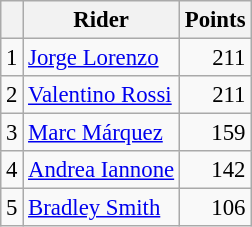<table class="wikitable" style="font-size: 95%;">
<tr>
<th></th>
<th>Rider</th>
<th>Points</th>
</tr>
<tr>
<td align=center>1</td>
<td> <a href='#'>Jorge Lorenzo</a></td>
<td align=right>211</td>
</tr>
<tr>
<td align=center>2</td>
<td> <a href='#'>Valentino Rossi</a></td>
<td align=right>211</td>
</tr>
<tr>
<td align=center>3</td>
<td> <a href='#'>Marc Márquez</a></td>
<td align=right>159</td>
</tr>
<tr>
<td align=center>4</td>
<td> <a href='#'>Andrea Iannone</a></td>
<td align=right>142</td>
</tr>
<tr>
<td align=center>5</td>
<td> <a href='#'>Bradley Smith</a></td>
<td align=right>106</td>
</tr>
</table>
